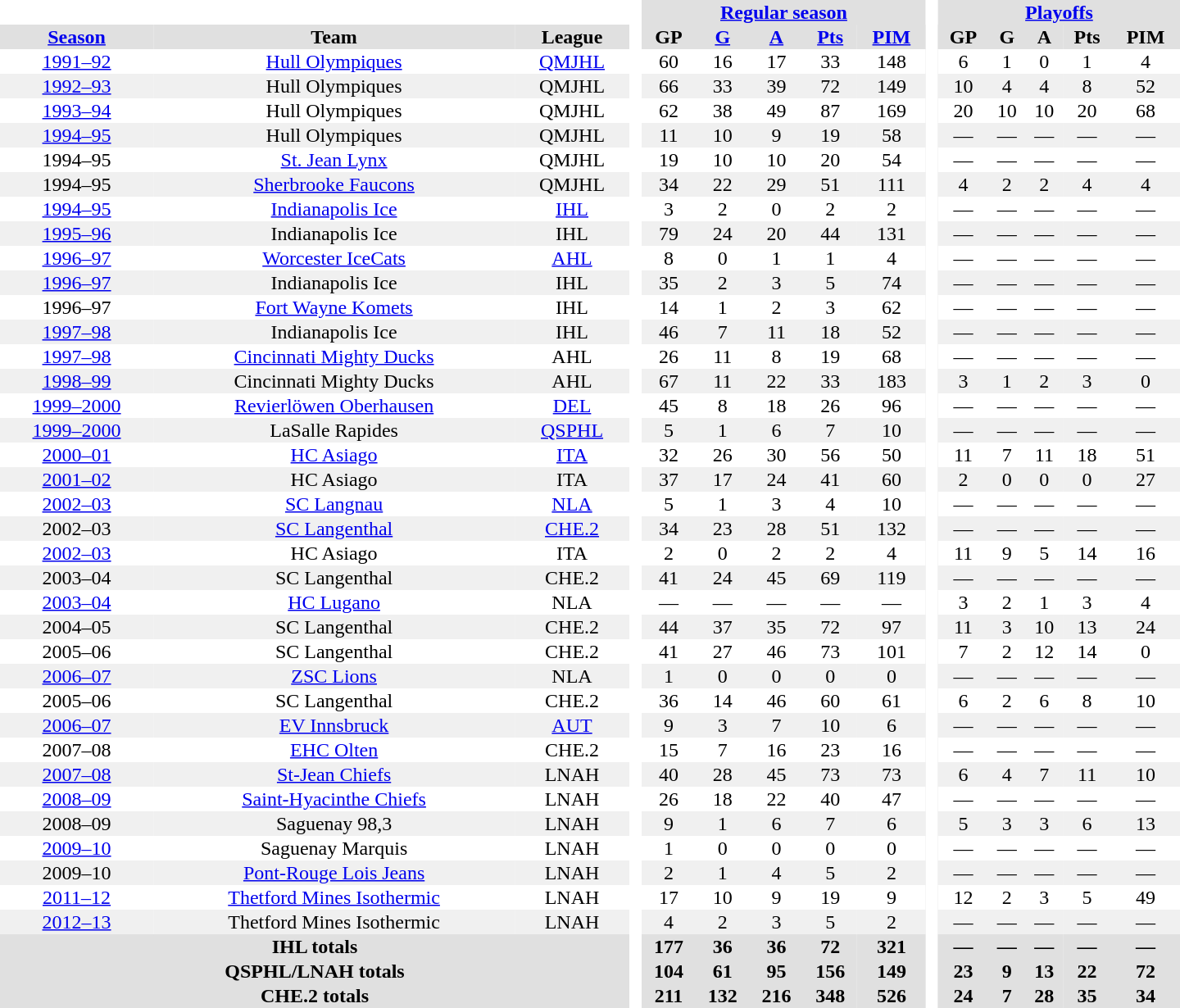<table border="0" cellpadding="1" cellspacing="0" style="text-align:center; width:60em">
<tr bgcolor="#e0e0e0">
<th colspan="3" bgcolor="#ffffff"> </th>
<th rowspan="100" bgcolor="#ffffff"> </th>
<th colspan="5"><a href='#'>Regular season</a></th>
<th rowspan="100" bgcolor="#ffffff"> </th>
<th colspan="5"><a href='#'>Playoffs</a></th>
</tr>
<tr bgcolor="#e0e0e0">
<th><a href='#'>Season</a></th>
<th>Team</th>
<th>League</th>
<th>GP</th>
<th><a href='#'>G</a></th>
<th><a href='#'>A</a></th>
<th><a href='#'>Pts</a></th>
<th><a href='#'>PIM</a></th>
<th>GP</th>
<th>G</th>
<th>A</th>
<th>Pts</th>
<th>PIM</th>
</tr>
<tr>
<td><a href='#'>1991–92</a></td>
<td><a href='#'>Hull Olympiques</a></td>
<td><a href='#'>QMJHL</a></td>
<td>60</td>
<td>16</td>
<td>17</td>
<td>33</td>
<td>148</td>
<td>6</td>
<td>1</td>
<td>0</td>
<td>1</td>
<td>4</td>
</tr>
<tr bgcolor="#f0f0f0">
<td><a href='#'>1992–93</a></td>
<td>Hull Olympiques</td>
<td>QMJHL</td>
<td>66</td>
<td>33</td>
<td>39</td>
<td>72</td>
<td>149</td>
<td>10</td>
<td>4</td>
<td>4</td>
<td>8</td>
<td>52</td>
</tr>
<tr>
<td><a href='#'>1993–94</a></td>
<td>Hull Olympiques</td>
<td>QMJHL</td>
<td>62</td>
<td>38</td>
<td>49</td>
<td>87</td>
<td>169</td>
<td>20</td>
<td>10</td>
<td>10</td>
<td>20</td>
<td>68</td>
</tr>
<tr bgcolor="#f0f0f0">
<td><a href='#'>1994–95</a></td>
<td>Hull Olympiques</td>
<td>QMJHL</td>
<td>11</td>
<td>10</td>
<td>9</td>
<td>19</td>
<td>58</td>
<td>—</td>
<td>—</td>
<td>—</td>
<td>—</td>
<td>—</td>
</tr>
<tr>
<td>1994–95</td>
<td><a href='#'>St. Jean Lynx</a></td>
<td>QMJHL</td>
<td>19</td>
<td>10</td>
<td>10</td>
<td>20</td>
<td>54</td>
<td>—</td>
<td>—</td>
<td>—</td>
<td>—</td>
<td>—</td>
</tr>
<tr bgcolor="#f0f0f0">
<td>1994–95</td>
<td><a href='#'>Sherbrooke Faucons</a></td>
<td>QMJHL</td>
<td>34</td>
<td>22</td>
<td>29</td>
<td>51</td>
<td>111</td>
<td>4</td>
<td>2</td>
<td>2</td>
<td>4</td>
<td>4</td>
</tr>
<tr>
<td><a href='#'>1994–95</a></td>
<td><a href='#'>Indianapolis Ice</a></td>
<td><a href='#'>IHL</a></td>
<td>3</td>
<td>2</td>
<td>0</td>
<td>2</td>
<td>2</td>
<td>—</td>
<td>—</td>
<td>—</td>
<td>—</td>
<td>—</td>
</tr>
<tr bgcolor="#f0f0f0">
<td><a href='#'>1995–96</a></td>
<td>Indianapolis Ice</td>
<td>IHL</td>
<td>79</td>
<td>24</td>
<td>20</td>
<td>44</td>
<td>131</td>
<td>—</td>
<td>—</td>
<td>—</td>
<td>—</td>
<td>—</td>
</tr>
<tr>
<td><a href='#'>1996–97</a></td>
<td><a href='#'>Worcester IceCats</a></td>
<td><a href='#'>AHL</a></td>
<td>8</td>
<td>0</td>
<td>1</td>
<td>1</td>
<td>4</td>
<td>—</td>
<td>—</td>
<td>—</td>
<td>—</td>
<td>—</td>
</tr>
<tr bgcolor="#f0f0f0">
<td><a href='#'>1996–97</a></td>
<td>Indianapolis Ice</td>
<td>IHL</td>
<td>35</td>
<td>2</td>
<td>3</td>
<td>5</td>
<td>74</td>
<td>—</td>
<td>—</td>
<td>—</td>
<td>—</td>
<td>—</td>
</tr>
<tr>
<td>1996–97</td>
<td><a href='#'>Fort Wayne Komets</a></td>
<td>IHL</td>
<td>14</td>
<td>1</td>
<td>2</td>
<td>3</td>
<td>62</td>
<td>—</td>
<td>—</td>
<td>—</td>
<td>—</td>
<td>—</td>
</tr>
<tr bgcolor="#f0f0f0">
<td><a href='#'>1997–98</a></td>
<td>Indianapolis Ice</td>
<td>IHL</td>
<td>46</td>
<td>7</td>
<td>11</td>
<td>18</td>
<td>52</td>
<td>—</td>
<td>—</td>
<td>—</td>
<td>—</td>
<td>—</td>
</tr>
<tr>
<td><a href='#'>1997–98</a></td>
<td><a href='#'>Cincinnati Mighty Ducks</a></td>
<td>AHL</td>
<td>26</td>
<td>11</td>
<td>8</td>
<td>19</td>
<td>68</td>
<td>—</td>
<td>—</td>
<td>—</td>
<td>—</td>
<td>—</td>
</tr>
<tr bgcolor="#f0f0f0">
<td><a href='#'>1998–99</a></td>
<td>Cincinnati Mighty Ducks</td>
<td>AHL</td>
<td>67</td>
<td>11</td>
<td>22</td>
<td>33</td>
<td>183</td>
<td>3</td>
<td>1</td>
<td>2</td>
<td>3</td>
<td>0</td>
</tr>
<tr>
<td><a href='#'>1999–2000</a></td>
<td><a href='#'>Revierlöwen Oberhausen</a></td>
<td><a href='#'>DEL</a></td>
<td>45</td>
<td>8</td>
<td>18</td>
<td>26</td>
<td>96</td>
<td>—</td>
<td>—</td>
<td>—</td>
<td>—</td>
<td>—</td>
</tr>
<tr bgcolor="#f0f0f0">
<td><a href='#'>1999–2000</a></td>
<td>LaSalle Rapides</td>
<td><a href='#'>QSPHL</a></td>
<td>5</td>
<td>1</td>
<td>6</td>
<td>7</td>
<td>10</td>
<td>—</td>
<td>—</td>
<td>—</td>
<td>—</td>
<td>—</td>
</tr>
<tr>
<td><a href='#'>2000–01</a></td>
<td><a href='#'>HC Asiago</a></td>
<td><a href='#'>ITA</a></td>
<td>32</td>
<td>26</td>
<td>30</td>
<td>56</td>
<td>50</td>
<td>11</td>
<td>7</td>
<td>11</td>
<td>18</td>
<td>51</td>
</tr>
<tr bgcolor="#f0f0f0">
<td><a href='#'>2001–02</a></td>
<td>HC Asiago</td>
<td>ITA</td>
<td>37</td>
<td>17</td>
<td>24</td>
<td>41</td>
<td>60</td>
<td>2</td>
<td>0</td>
<td>0</td>
<td>0</td>
<td>27</td>
</tr>
<tr>
<td><a href='#'>2002–03</a></td>
<td><a href='#'>SC Langnau</a></td>
<td><a href='#'>NLA</a></td>
<td>5</td>
<td>1</td>
<td>3</td>
<td>4</td>
<td>10</td>
<td>—</td>
<td>—</td>
<td>—</td>
<td>—</td>
<td>—</td>
</tr>
<tr bgcolor="#f0f0f0">
<td>2002–03</td>
<td><a href='#'>SC Langenthal</a></td>
<td><a href='#'>CHE.2</a></td>
<td>34</td>
<td>23</td>
<td>28</td>
<td>51</td>
<td>132</td>
<td>—</td>
<td>—</td>
<td>—</td>
<td>—</td>
<td>—</td>
</tr>
<tr>
<td><a href='#'>2002–03</a></td>
<td>HC Asiago</td>
<td>ITA</td>
<td>2</td>
<td>0</td>
<td>2</td>
<td>2</td>
<td>4</td>
<td>11</td>
<td>9</td>
<td>5</td>
<td>14</td>
<td>16</td>
</tr>
<tr bgcolor="#f0f0f0">
<td>2003–04</td>
<td>SC Langenthal</td>
<td>CHE.2</td>
<td>41</td>
<td>24</td>
<td>45</td>
<td>69</td>
<td>119</td>
<td>—</td>
<td>—</td>
<td>—</td>
<td>—</td>
<td>—</td>
</tr>
<tr>
<td><a href='#'>2003–04</a></td>
<td><a href='#'>HC Lugano</a></td>
<td>NLA</td>
<td>—</td>
<td>—</td>
<td>—</td>
<td>—</td>
<td>—</td>
<td>3</td>
<td>2</td>
<td>1</td>
<td>3</td>
<td>4</td>
</tr>
<tr bgcolor="#f0f0f0">
<td>2004–05</td>
<td>SC Langenthal</td>
<td>CHE.2</td>
<td>44</td>
<td>37</td>
<td>35</td>
<td>72</td>
<td>97</td>
<td>11</td>
<td>3</td>
<td>10</td>
<td>13</td>
<td>24</td>
</tr>
<tr>
<td>2005–06</td>
<td>SC Langenthal</td>
<td>CHE.2</td>
<td>41</td>
<td>27</td>
<td>46</td>
<td>73</td>
<td>101</td>
<td>7</td>
<td>2</td>
<td>12</td>
<td>14</td>
<td>0</td>
</tr>
<tr bgcolor="#f0f0f0">
<td><a href='#'>2006–07</a></td>
<td><a href='#'>ZSC Lions</a></td>
<td>NLA</td>
<td>1</td>
<td>0</td>
<td>0</td>
<td>0</td>
<td>0</td>
<td>—</td>
<td>—</td>
<td>—</td>
<td>—</td>
<td>—</td>
</tr>
<tr>
<td>2005–06</td>
<td>SC Langenthal</td>
<td>CHE.2</td>
<td>36</td>
<td>14</td>
<td>46</td>
<td>60</td>
<td>61</td>
<td>6</td>
<td>2</td>
<td>6</td>
<td>8</td>
<td>10</td>
</tr>
<tr bgcolor="#f0f0f0">
<td><a href='#'>2006–07</a></td>
<td><a href='#'>EV Innsbruck</a></td>
<td><a href='#'>AUT</a></td>
<td>9</td>
<td>3</td>
<td>7</td>
<td>10</td>
<td>6</td>
<td>—</td>
<td>—</td>
<td>—</td>
<td>—</td>
<td>—</td>
</tr>
<tr>
<td>2007–08</td>
<td><a href='#'>EHC Olten</a></td>
<td>CHE.2</td>
<td>15</td>
<td>7</td>
<td>16</td>
<td>23</td>
<td>16</td>
<td>—</td>
<td>—</td>
<td>—</td>
<td>—</td>
<td>—</td>
</tr>
<tr bgcolor="#f0f0f0">
<td><a href='#'>2007–08</a></td>
<td><a href='#'>St-Jean Chiefs</a></td>
<td>LNAH</td>
<td>40</td>
<td>28</td>
<td>45</td>
<td>73</td>
<td>73</td>
<td>6</td>
<td>4</td>
<td>7</td>
<td>11</td>
<td>10</td>
</tr>
<tr>
<td><a href='#'>2008–09</a></td>
<td><a href='#'>Saint-Hyacinthe Chiefs</a></td>
<td>LNAH</td>
<td>26</td>
<td>18</td>
<td>22</td>
<td>40</td>
<td>47</td>
<td>—</td>
<td>—</td>
<td>—</td>
<td>—</td>
<td>—</td>
</tr>
<tr bgcolor="#f0f0f0">
<td>2008–09</td>
<td>Saguenay 98,3</td>
<td>LNAH</td>
<td>9</td>
<td>1</td>
<td>6</td>
<td>7</td>
<td>6</td>
<td>5</td>
<td>3</td>
<td>3</td>
<td>6</td>
<td>13</td>
</tr>
<tr>
<td><a href='#'>2009–10</a></td>
<td>Saguenay Marquis</td>
<td>LNAH</td>
<td>1</td>
<td>0</td>
<td>0</td>
<td>0</td>
<td>0</td>
<td>—</td>
<td>—</td>
<td>—</td>
<td>—</td>
<td>—</td>
</tr>
<tr bgcolor="#f0f0f0">
<td>2009–10</td>
<td><a href='#'>Pont-Rouge Lois Jeans</a></td>
<td>LNAH</td>
<td>2</td>
<td>1</td>
<td>4</td>
<td>5</td>
<td>2</td>
<td>—</td>
<td>—</td>
<td>—</td>
<td>—</td>
<td>—</td>
</tr>
<tr>
<td><a href='#'>2011–12</a></td>
<td><a href='#'>Thetford Mines Isothermic</a></td>
<td>LNAH</td>
<td>17</td>
<td>10</td>
<td>9</td>
<td>19</td>
<td>9</td>
<td>12</td>
<td>2</td>
<td>3</td>
<td>5</td>
<td>49</td>
</tr>
<tr bgcolor="#f0f0f0">
<td><a href='#'>2012–13</a></td>
<td>Thetford Mines Isothermic</td>
<td>LNAH</td>
<td>4</td>
<td>2</td>
<td>3</td>
<td>5</td>
<td>2</td>
<td>—</td>
<td>—</td>
<td>—</td>
<td>—</td>
<td>—</td>
</tr>
<tr bgcolor="#e0e0e0">
<th colspan="3">IHL totals</th>
<th>177</th>
<th>36</th>
<th>36</th>
<th>72</th>
<th>321</th>
<th>—</th>
<th>—</th>
<th>—</th>
<th>—</th>
<th>—</th>
</tr>
<tr bgcolor="#e0e0e0">
<th colspan="3">QSPHL/LNAH totals</th>
<th>104</th>
<th>61</th>
<th>95</th>
<th>156</th>
<th>149</th>
<th>23</th>
<th>9</th>
<th>13</th>
<th>22</th>
<th>72</th>
</tr>
<tr bgcolor="#e0e0e0">
<th colspan="3">CHE.2 totals</th>
<th>211</th>
<th>132</th>
<th>216</th>
<th>348</th>
<th>526</th>
<th>24</th>
<th>7</th>
<th>28</th>
<th>35</th>
<th>34</th>
</tr>
</table>
